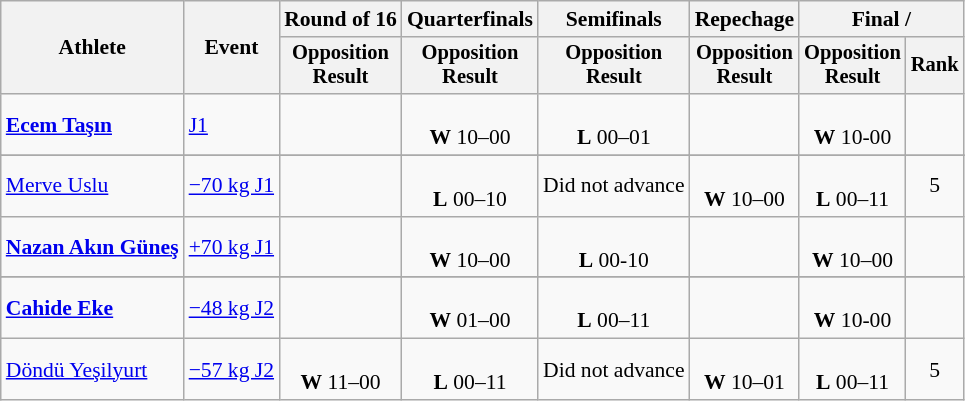<table class="wikitable" style="font-size:90%">
<tr>
<th rowspan="2">Athlete</th>
<th rowspan="2">Event</th>
<th>Round of 16</th>
<th>Quarterfinals</th>
<th>Semifinals</th>
<th>Repechage</th>
<th colspan="2">Final / </th>
</tr>
<tr style="font-size:95%">
<th>Opposition<br>Result</th>
<th>Opposition<br>Result</th>
<th>Opposition<br>Result</th>
<th>Opposition<br>Result</th>
<th>Opposition<br>Result</th>
<th>Rank</th>
</tr>
<tr align=center>
<td align=left><strong><a href='#'>Ecem Taşın</a></strong></td>
<td align=left><a href='#'> J1</a></td>
<td></td>
<td><br><strong>W</strong> 10–00</td>
<td><br><strong>L</strong> 00–01</td>
<td></td>
<td><br><strong>W</strong> 10-00</td>
<td></td>
</tr>
<tr>
</tr>
<tr align=center>
<td align=left><a href='#'>Merve Uslu</a></td>
<td align=left><a href='#'>−70 kg J1</a></td>
<td></td>
<td><br><strong>L</strong> 00–10</td>
<td>Did not advance</td>
<td><br><strong>W</strong> 10–00</td>
<td><br><strong>L</strong> 00–11</td>
<td>5</td>
</tr>
<tr align=center>
<td align=left><strong><a href='#'>Nazan Akın Güneş</a></strong></td>
<td align=left><a href='#'>+70 kg J1</a></td>
<td></td>
<td><br><strong>W</strong> 10–00</td>
<td><br><strong>L</strong> 00-10</td>
<td></td>
<td><br><strong>W</strong> 10–00</td>
<td></td>
</tr>
<tr>
</tr>
<tr align=center>
<td align=left><strong><a href='#'>Cahide Eke</a></strong></td>
<td align=left><a href='#'>−48 kg J2</a></td>
<td></td>
<td><br><strong>W</strong> 01–00</td>
<td><br><strong>L</strong> 00–11</td>
<td></td>
<td><br><strong>W</strong> 10-00</td>
<td></td>
</tr>
<tr align=center>
<td align=left><a href='#'>Döndü Yeşilyurt</a></td>
<td align=left><a href='#'>−57 kg J2</a></td>
<td><br><strong>W</strong> 11–00</td>
<td><br><strong>L</strong> 00–11</td>
<td>Did not advance</td>
<td><br><strong>W</strong> 10–01</td>
<td><br><strong>L</strong> 00–11</td>
<td>5</td>
</tr>
</table>
